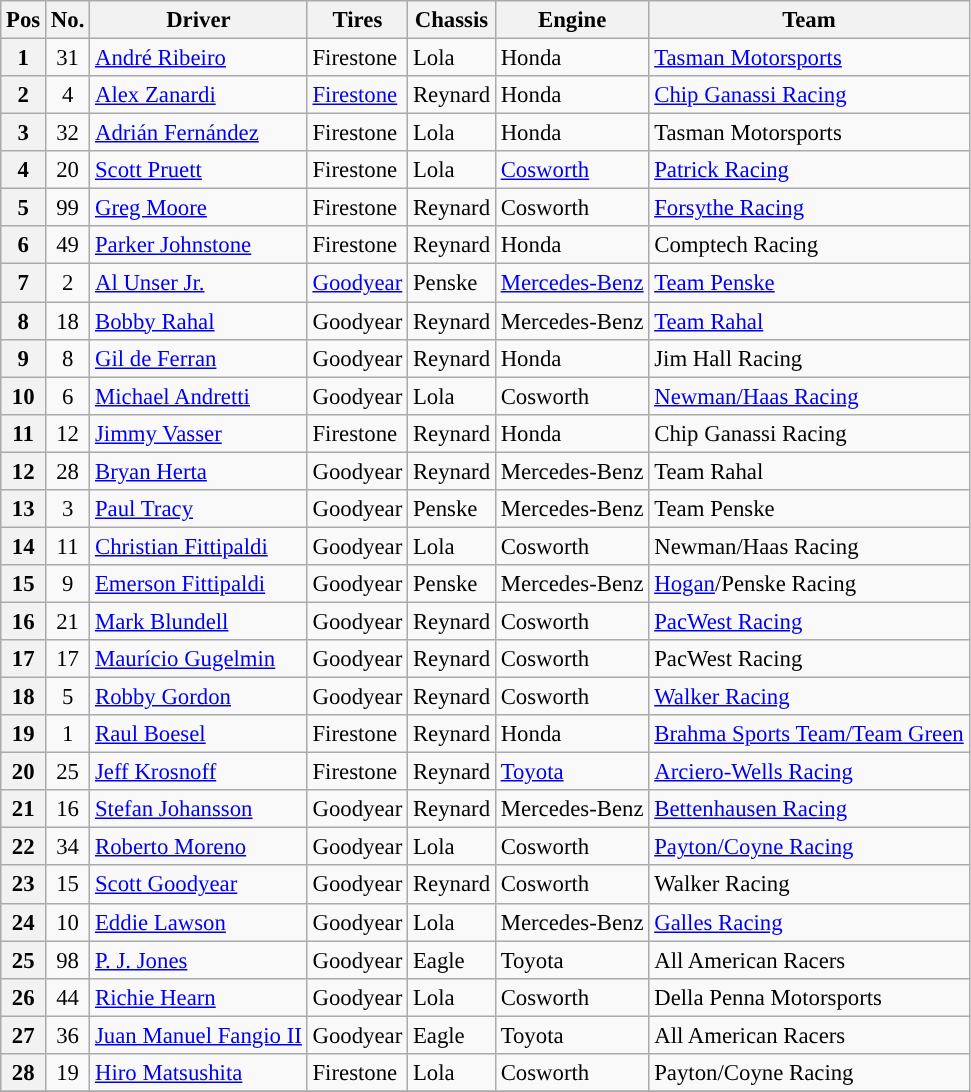<table class="wikitable" style="font-size:95%">
<tr>
<th>Pos</th>
<th>No.</th>
<th>Driver</th>
<th>Tires</th>
<th>Chassis</th>
<th>Engine</th>
<th>Team</th>
</tr>
<tr>
<th>1</th>
<td align="center">31</td>
<td> <a href='#'>André Ribeiro</a></td>
<td>Firestone</td>
<td>Lola</td>
<td>Honda</td>
<td><a href='#'>Tasman Motorsports</a></td>
</tr>
<tr>
<th>2</th>
<td align="center">4</td>
<td> <a href='#'>Alex Zanardi</a></td>
<td><a href='#'>Firestone</a></td>
<td>Reynard</td>
<td>Honda</td>
<td><a href='#'>Chip Ganassi Racing</a></td>
</tr>
<tr>
<th>3</th>
<td align="center">32</td>
<td> <a href='#'>Adrián Fernández</a></td>
<td>Firestone</td>
<td>Lola</td>
<td>Honda</td>
<td>Tasman Motorsports</td>
</tr>
<tr>
<th>4</th>
<td align="center">20</td>
<td> <a href='#'>Scott Pruett</a></td>
<td>Firestone</td>
<td>Lola</td>
<td><a href='#'>Cosworth</a></td>
<td><a href='#'>Patrick Racing</a></td>
</tr>
<tr>
<th>5</th>
<td align=center>99</td>
<td> <a href='#'>Greg Moore</a></td>
<td>Firestone</td>
<td>Reynard</td>
<td>Cosworth</td>
<td><a href='#'>Forsythe Racing</a></td>
</tr>
<tr>
<th>6</th>
<td align=center>49</td>
<td> <a href='#'>Parker Johnstone</a></td>
<td>Firestone</td>
<td>Reynard</td>
<td>Honda</td>
<td>Comptech Racing</td>
</tr>
<tr>
<th>7</th>
<td align=center>2</td>
<td> <a href='#'>Al Unser Jr.</a></td>
<td><a href='#'>Goodyear</a></td>
<td>Penske</td>
<td><a href='#'>Mercedes-Benz</a></td>
<td><a href='#'>Team Penske</a></td>
</tr>
<tr>
<th>8</th>
<td align=center>18</td>
<td> <a href='#'>Bobby Rahal</a></td>
<td>Goodyear</td>
<td>Reynard</td>
<td>Mercedes-Benz</td>
<td><a href='#'>Team Rahal</a></td>
</tr>
<tr>
<th>9</th>
<td align=center>8</td>
<td> <a href='#'>Gil de Ferran</a></td>
<td>Goodyear</td>
<td>Reynard</td>
<td>Honda</td>
<td>Jim Hall Racing</td>
</tr>
<tr>
<th>10</th>
<td align=center>6</td>
<td> <a href='#'>Michael Andretti</a></td>
<td>Goodyear</td>
<td>Lola</td>
<td>Cosworth</td>
<td><a href='#'>Newman/Haas Racing</a></td>
</tr>
<tr>
<th>11</th>
<td align=center>12</td>
<td> <a href='#'>Jimmy Vasser</a></td>
<td>Firestone</td>
<td>Reynard</td>
<td>Honda</td>
<td>Chip Ganassi Racing</td>
</tr>
<tr>
<th>12</th>
<td align=center>28</td>
<td> <a href='#'>Bryan Herta</a></td>
<td>Goodyear</td>
<td>Reynard</td>
<td>Mercedes-Benz</td>
<td>Team Rahal</td>
</tr>
<tr>
<th>13</th>
<td align=center>3</td>
<td> <a href='#'>Paul Tracy</a></td>
<td>Goodyear</td>
<td>Penske</td>
<td>Mercedes-Benz</td>
<td>Team Penske</td>
</tr>
<tr>
<th>14</th>
<td align=center>11</td>
<td> <a href='#'>Christian Fittipaldi</a></td>
<td>Goodyear</td>
<td>Lola</td>
<td>Cosworth</td>
<td>Newman/Haas Racing</td>
</tr>
<tr>
<th>15</th>
<td align=center>9</td>
<td> <a href='#'>Emerson Fittipaldi</a></td>
<td>Goodyear</td>
<td>Penske</td>
<td>Mercedes-Benz</td>
<td><a href='#'>Hogan</a>/Penske Racing</td>
</tr>
<tr>
<th>16</th>
<td align=center>21</td>
<td> <a href='#'>Mark Blundell</a></td>
<td>Goodyear</td>
<td>Reynard</td>
<td>Cosworth</td>
<td><a href='#'>PacWest Racing</a></td>
</tr>
<tr>
<th>17</th>
<td align=center>17</td>
<td> <a href='#'>Maurício Gugelmin</a></td>
<td>Goodyear</td>
<td>Reynard</td>
<td>Cosworth</td>
<td>PacWest Racing</td>
</tr>
<tr>
<th>18</th>
<td align=center>5</td>
<td> <a href='#'>Robby Gordon</a></td>
<td>Goodyear</td>
<td>Reynard</td>
<td>Cosworth</td>
<td><a href='#'>Walker Racing</a></td>
</tr>
<tr>
<th>19</th>
<td align=center>1</td>
<td> <a href='#'>Raul Boesel</a></td>
<td>Firestone</td>
<td>Reynard</td>
<td>Honda</td>
<td><a href='#'>Brahma Sports Team/Team Green</a></td>
</tr>
<tr>
<th>20</th>
<td align=center>25</td>
<td> <a href='#'>Jeff Krosnoff</a></td>
<td>Firestone</td>
<td>Reynard</td>
<td><a href='#'>Toyota</a></td>
<td><a href='#'>Arciero-Wells Racing</a></td>
</tr>
<tr>
<th>21</th>
<td align=center>16</td>
<td> <a href='#'>Stefan Johansson</a></td>
<td>Goodyear</td>
<td>Reynard</td>
<td>Mercedes-Benz</td>
<td><a href='#'>Bettenhausen Racing</a></td>
</tr>
<tr>
<th>22</th>
<td align=center>34</td>
<td> <a href='#'>Roberto Moreno</a></td>
<td>Goodyear</td>
<td>Lola</td>
<td>Cosworth</td>
<td><a href='#'>Payton/Coyne Racing</a></td>
</tr>
<tr>
<th>23</th>
<td align=center>15</td>
<td> <a href='#'>Scott Goodyear</a></td>
<td>Goodyear</td>
<td>Reynard</td>
<td>Cosworth</td>
<td>Walker Racing</td>
</tr>
<tr>
<th>24</th>
<td align=center>10</td>
<td> <a href='#'>Eddie Lawson</a></td>
<td>Goodyear</td>
<td>Lola</td>
<td>Mercedes-Benz</td>
<td><a href='#'>Galles Racing</a></td>
</tr>
<tr>
<th>25</th>
<td align=center>98</td>
<td> <a href='#'>P. J. Jones</a></td>
<td>Goodyear</td>
<td>Eagle</td>
<td>Toyota</td>
<td>All American Racers</td>
</tr>
<tr>
<th>26</th>
<td align=center>44</td>
<td> <a href='#'>Richie Hearn</a></td>
<td>Goodyear</td>
<td>Lola</td>
<td>Cosworth</td>
<td>Della Penna Motorsports</td>
</tr>
<tr>
<th>27</th>
<td align=center>36</td>
<td> <a href='#'>Juan Manuel Fangio II</a></td>
<td>Goodyear</td>
<td>Eagle</td>
<td>Toyota</td>
<td>All American Racers</td>
</tr>
<tr>
<th>28</th>
<td align=center>19</td>
<td> <a href='#'>Hiro Matsushita</a></td>
<td>Firestone</td>
<td>Lola</td>
<td>Cosworth</td>
<td>Payton/Coyne Racing</td>
</tr>
<tr>
</tr>
</table>
